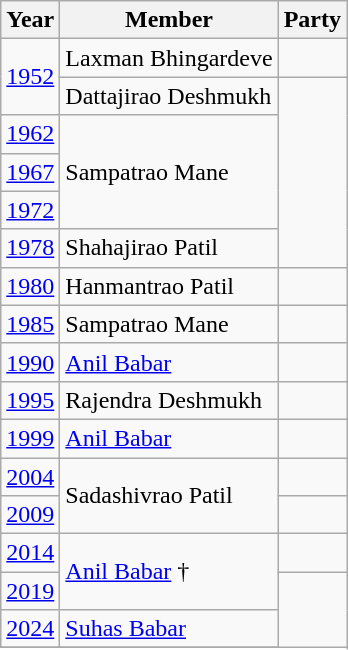<table class="wikitable">
<tr>
<th>Year</th>
<th>Member</th>
<th colspan="2">Party</th>
</tr>
<tr>
<td rowspan="2"><a href='#'>1952</a></td>
<td>Laxman Bhingardeve</td>
<td></td>
</tr>
<tr>
<td>Dattajirao Deshmukh</td>
</tr>
<tr>
<td><a href='#'>1962</a></td>
<td rowspan="3">Sampatrao Mane</td>
</tr>
<tr>
<td><a href='#'>1967</a></td>
</tr>
<tr>
<td><a href='#'>1972</a></td>
</tr>
<tr>
<td><a href='#'>1978</a></td>
<td>Shahajirao Patil</td>
</tr>
<tr>
<td><a href='#'>1980</a></td>
<td>Hanmantrao Patil</td>
<td></td>
</tr>
<tr>
<td><a href='#'>1985</a></td>
<td>Sampatrao Mane</td>
<td></td>
</tr>
<tr>
<td><a href='#'>1990</a></td>
<td><a href='#'>Anil Babar</a></td>
</tr>
<tr>
<td><a href='#'>1995</a></td>
<td>Rajendra Deshmukh</td>
<td></td>
</tr>
<tr>
<td><a href='#'>1999</a></td>
<td><a href='#'>Anil Babar</a></td>
<td></td>
</tr>
<tr>
<td><a href='#'>2004</a></td>
<td rowspan=2>Sadashivrao Patil</td>
<td></td>
</tr>
<tr>
<td><a href='#'>2009</a></td>
<td></td>
</tr>
<tr>
<td><a href='#'>2014</a></td>
<td rowspan=2><a href='#'>Anil Babar</a> †</td>
<td></td>
</tr>
<tr>
<td><a href='#'>2019</a></td>
</tr>
<tr>
<td><a href='#'>2024</a></td>
<td><a href='#'>Suhas Babar</a></td>
</tr>
<tr>
</tr>
</table>
